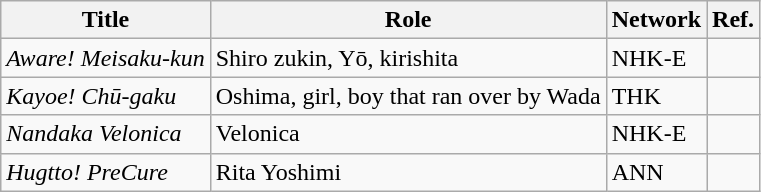<table class="wikitable">
<tr>
<th>Title</th>
<th>Role</th>
<th>Network</th>
<th>Ref.</th>
</tr>
<tr>
<td><em>Aware! Meisaku-kun</em></td>
<td>Shiro zukin, Yō, kirishita</td>
<td>NHK-E</td>
<td></td>
</tr>
<tr>
<td><em>Kayoe! Chū-gaku</em></td>
<td>Oshima, girl, boy that ran over by Wada</td>
<td>THK</td>
<td></td>
</tr>
<tr>
<td><em>Nandaka Velonica</em></td>
<td>Velonica</td>
<td>NHK-E</td>
<td></td>
</tr>
<tr>
<td><em>Hugtto! PreCure</em></td>
<td>Rita Yoshimi</td>
<td>ANN</td>
<td></td>
</tr>
</table>
